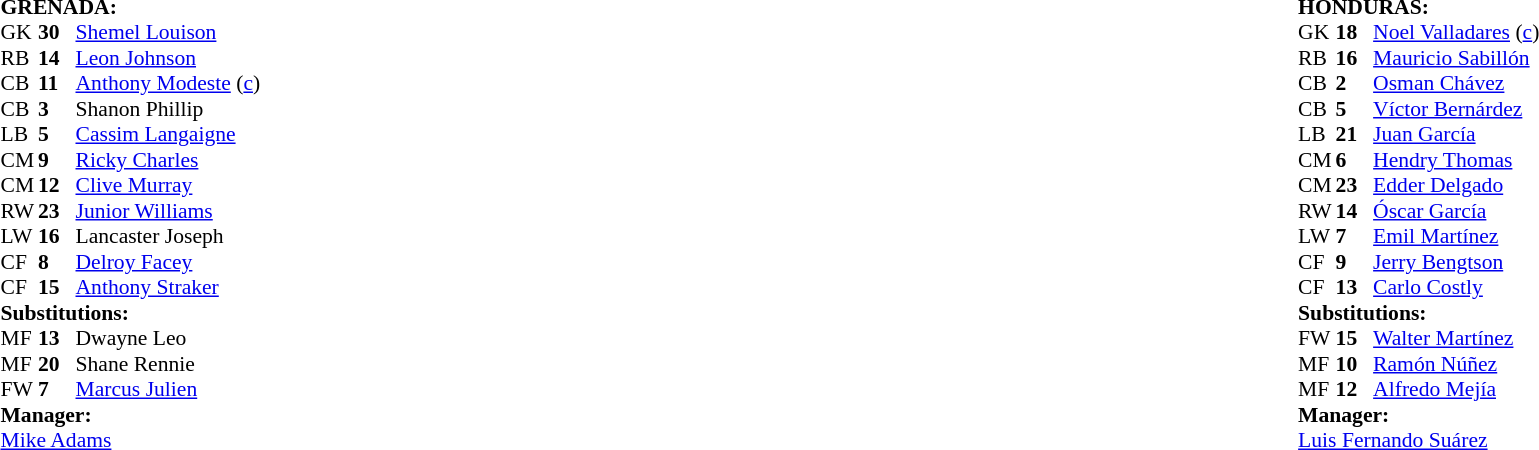<table width="100%">
<tr>
<td valign="top" width="50%"><br><table style="font-size: 90%" cellspacing="0" cellpadding="0">
<tr>
<td colspan=4><br><strong>GRENADA:</strong></td>
</tr>
<tr>
<th width="25"></th>
<th width="25"></th>
</tr>
<tr>
<td>GK</td>
<td><strong>30</strong></td>
<td><a href='#'>Shemel Louison</a></td>
</tr>
<tr>
<td>RB</td>
<td><strong>14</strong></td>
<td><a href='#'>Leon Johnson</a></td>
<td></td>
<td></td>
</tr>
<tr>
<td>CB</td>
<td><strong>11</strong></td>
<td><a href='#'>Anthony Modeste</a> (<a href='#'>c</a>)</td>
</tr>
<tr>
<td>CB</td>
<td><strong>3</strong></td>
<td>Shanon Phillip</td>
</tr>
<tr>
<td>LB</td>
<td><strong>5</strong></td>
<td><a href='#'>Cassim Langaigne</a></td>
</tr>
<tr>
<td>CM</td>
<td><strong>9</strong></td>
<td><a href='#'>Ricky Charles</a></td>
<td></td>
<td></td>
</tr>
<tr>
<td>CM</td>
<td><strong>12</strong></td>
<td><a href='#'>Clive Murray</a></td>
</tr>
<tr>
<td>RW</td>
<td><strong>23</strong></td>
<td><a href='#'>Junior Williams</a></td>
</tr>
<tr>
<td>LW</td>
<td><strong>16</strong></td>
<td>Lancaster Joseph</td>
<td></td>
<td></td>
</tr>
<tr>
<td>CF</td>
<td><strong>8</strong></td>
<td><a href='#'>Delroy Facey</a></td>
</tr>
<tr>
<td>CF</td>
<td><strong>15</strong></td>
<td><a href='#'>Anthony Straker</a></td>
</tr>
<tr>
<td colspan=3><strong>Substitutions:</strong></td>
</tr>
<tr>
<td>MF</td>
<td><strong>13</strong></td>
<td>Dwayne Leo</td>
<td></td>
<td></td>
</tr>
<tr>
<td>MF</td>
<td><strong>20</strong></td>
<td>Shane Rennie</td>
<td></td>
<td></td>
</tr>
<tr>
<td>FW</td>
<td><strong>7</strong></td>
<td><a href='#'>Marcus Julien</a></td>
<td></td>
<td></td>
</tr>
<tr>
<td colspan=3><strong>Manager:</strong></td>
</tr>
<tr>
<td colspan=3> <a href='#'>Mike Adams</a></td>
</tr>
</table>
</td>
<td valign="top"></td>
<td valign="top" width="50%"><br><table style="font-size: 90%" cellspacing="0" cellpadding="0" align="center">
<tr>
<td colspan=4><br><strong>HONDURAS:</strong></td>
</tr>
<tr>
<th width=25></th>
<th width=25></th>
</tr>
<tr>
<td>GK</td>
<td><strong>18</strong></td>
<td><a href='#'>Noel Valladares</a> (<a href='#'>c</a>)</td>
</tr>
<tr>
<td>RB</td>
<td><strong>16</strong></td>
<td><a href='#'>Mauricio Sabillón</a></td>
</tr>
<tr>
<td>CB</td>
<td><strong>2</strong></td>
<td><a href='#'>Osman Chávez</a></td>
</tr>
<tr>
<td>CB</td>
<td><strong>5</strong></td>
<td><a href='#'>Víctor Bernárdez</a></td>
</tr>
<tr>
<td>LB</td>
<td><strong>21</strong></td>
<td><a href='#'>Juan García</a></td>
</tr>
<tr>
<td>CM</td>
<td><strong>6</strong></td>
<td><a href='#'>Hendry Thomas</a></td>
<td></td>
<td></td>
</tr>
<tr>
<td>CM</td>
<td><strong>23</strong></td>
<td><a href='#'>Edder Delgado</a></td>
</tr>
<tr>
<td>RW</td>
<td><strong>14</strong></td>
<td><a href='#'>Óscar García</a></td>
</tr>
<tr>
<td>LW</td>
<td><strong>7</strong></td>
<td><a href='#'>Emil Martínez</a></td>
<td></td>
<td></td>
</tr>
<tr>
<td>CF</td>
<td><strong>9</strong></td>
<td><a href='#'>Jerry Bengtson</a></td>
<td></td>
<td></td>
</tr>
<tr>
<td>CF</td>
<td><strong>13</strong></td>
<td><a href='#'>Carlo Costly</a></td>
</tr>
<tr>
<td colspan=3><strong>Substitutions:</strong></td>
</tr>
<tr>
<td>FW</td>
<td><strong>15</strong></td>
<td><a href='#'>Walter Martínez</a></td>
<td></td>
<td></td>
</tr>
<tr>
<td>MF</td>
<td><strong>10</strong></td>
<td><a href='#'>Ramón Núñez</a></td>
<td></td>
<td></td>
</tr>
<tr>
<td>MF</td>
<td><strong>12</strong></td>
<td><a href='#'>Alfredo Mejía</a></td>
<td></td>
<td></td>
</tr>
<tr>
<td colspan=3><strong>Manager:</strong></td>
</tr>
<tr>
<td colspan=3> <a href='#'>Luis Fernando Suárez</a></td>
</tr>
</table>
</td>
</tr>
</table>
